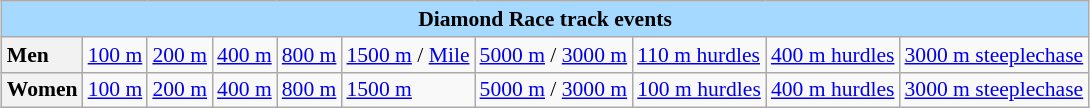<table class=wikitable style="font-size:90%; margin: 1em auto 1em auto">
<tr>
<td colspan="10"  style="background:#a5d9ff; text-align:center;"><strong>Diamond Race track events</strong></td>
</tr>
<tr>
<td style="background:#f2f2f2;"><strong>Men</strong></td>
<td><a href='#'>100 m</a></td>
<td><a href='#'>200 m</a></td>
<td><a href='#'>400 m</a></td>
<td><a href='#'>800 m</a></td>
<td><a href='#'>1500 m</a> / <a href='#'>Mile</a></td>
<td><a href='#'>5000 m</a> / <a href='#'>3000 m</a></td>
<td><a href='#'>110 m hurdles</a></td>
<td><a href='#'>400 m hurdles</a></td>
<td><a href='#'>3000 m steeplechase</a></td>
</tr>
<tr>
<td style="background:#f2f2f2;"><strong>Women</strong></td>
<td><a href='#'>100 m</a></td>
<td><a href='#'>200 m</a></td>
<td><a href='#'>400 m</a></td>
<td><a href='#'>800 m</a></td>
<td><a href='#'>1500 m</a></td>
<td><a href='#'>5000 m</a> / <a href='#'>3000 m</a></td>
<td><a href='#'>100 m hurdles</a></td>
<td><a href='#'>400 m hurdles</a></td>
<td><a href='#'>3000 m steeplechase</a></td>
</tr>
</table>
